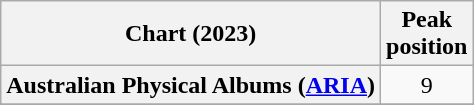<table class="wikitable sortable plainrowheaders" style="text-align:center;">
<tr>
<th scope="col">Chart (2023)</th>
<th scope="col">Peak<br>position</th>
</tr>
<tr>
<th scope="row">Australian Physical Albums (<a href='#'>ARIA</a>)</th>
<td>9</td>
</tr>
<tr>
</tr>
<tr>
</tr>
<tr>
</tr>
<tr>
</tr>
<tr>
</tr>
<tr>
</tr>
<tr>
</tr>
<tr>
</tr>
<tr>
</tr>
<tr>
</tr>
<tr>
</tr>
<tr>
</tr>
<tr>
</tr>
<tr>
</tr>
<tr>
</tr>
<tr>
</tr>
</table>
